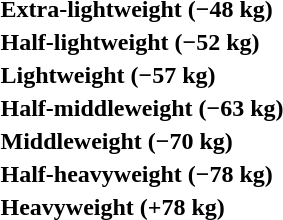<table>
<tr>
<th rowspan=2 style="text-align:left;">Extra-lightweight (−48 kg)</th>
<td rowspan=2></td>
<td rowspan=2></td>
<td></td>
</tr>
<tr>
<td></td>
</tr>
<tr>
<th rowspan=2 style="text-align:left;">Half-lightweight (−52 kg)</th>
<td rowspan=2></td>
<td rowspan=2></td>
<td></td>
</tr>
<tr>
<td></td>
</tr>
<tr>
<th rowspan=2 style="text-align:left;">Lightweight (−57 kg)</th>
<td rowspan=2></td>
<td rowspan=2></td>
<td></td>
</tr>
<tr>
<td></td>
</tr>
<tr>
<th rowspan=2 style="text-align:left;">Half-middleweight (−63 kg)</th>
<td rowspan=2></td>
<td rowspan=2></td>
<td></td>
</tr>
<tr>
<td></td>
</tr>
<tr>
<th rowspan=2 style="text-align:left;">Middleweight (−70 kg)</th>
<td rowspan=2></td>
<td rowspan=2></td>
<td></td>
</tr>
<tr>
<td></td>
</tr>
<tr>
<th rowspan=2 style="text-align:left;">Half-heavyweight (−78 kg)</th>
<td rowspan=2></td>
<td rowspan=2></td>
<td></td>
</tr>
<tr>
<td></td>
</tr>
<tr>
<th rowspan=2 style="text-align:left;">Heavyweight (+78 kg)</th>
<td rowspan=2></td>
<td rowspan=2></td>
<td></td>
</tr>
<tr>
<td></td>
</tr>
</table>
